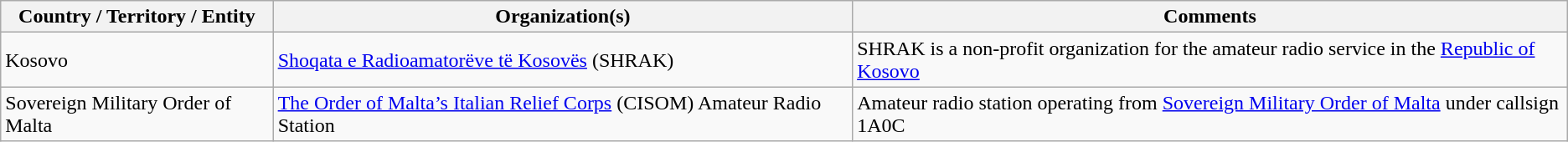<table class="wikitable">
<tr>
<th>Country / Territory / Entity</th>
<th>Organization(s)</th>
<th>Comments</th>
</tr>
<tr>
<td>Kosovo</td>
<td><a href='#'>Shoqata e Radioamatorëve të Kosovës</a> (SHRAK)</td>
<td>SHRAK is a non-profit organization for the amateur radio service in the <a href='#'>Republic of Kosovo</a></td>
</tr>
<tr>
<td>Sovereign Military Order of Malta</td>
<td><a href='#'>The Order of Malta’s Italian Relief Corps</a> (CISOM) Amateur Radio Station</td>
<td>Amateur radio station operating from <a href='#'>Sovereign Military Order of Malta</a> under callsign 1A0C</td>
</tr>
</table>
